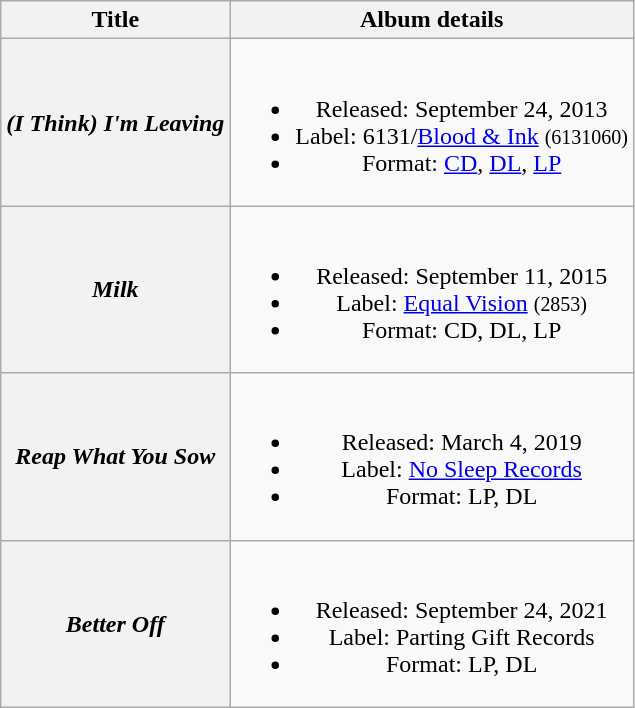<table class="wikitable plainrowheaders" style="text-align:center;">
<tr>
<th scope="col">Title</th>
<th scope="col">Album details</th>
</tr>
<tr>
<th scope="row"><strong><em>(I Think) I'm Leaving</em></strong></th>
<td><br><ul><li>Released: September 24, 2013</li><li>Label: 6131/<a href='#'>Blood & Ink</a> <small>(6131060)</small></li><li>Format: <a href='#'>CD</a>, <a href='#'>DL</a>, <a href='#'>LP</a></li></ul></td>
</tr>
<tr>
<th scope="row"><strong><em>Milk</em></strong></th>
<td><br><ul><li>Released: September 11, 2015</li><li>Label: <a href='#'>Equal Vision</a> <small>(2853)</small></li><li>Format: CD, DL, LP</li></ul></td>
</tr>
<tr>
<th scope="row"><strong><em>Reap What You Sow</em></strong></th>
<td><br><ul><li>Released: March 4, 2019</li><li>Label: <a href='#'>No Sleep Records</a></li><li>Format: LP, DL</li></ul></td>
</tr>
<tr>
<th scope="row"><strong><em>Better Off</em></strong></th>
<td><br><ul><li>Released: September 24, 2021</li><li>Label: Parting Gift Records</li><li>Format: LP, DL</li></ul></td>
</tr>
</table>
